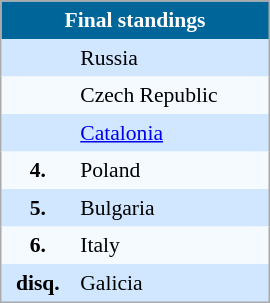<table align=center cellpadding="4" cellspacing="0" style="background: #f9f9f9; border: 1px #aaa solid; border-collapse: collapse; font-size: 90%;" width=180>
<tr align=center bgcolor=#006699 style="color:white;">
<th width=100% colspan=2>Final standings</th>
</tr>
<tr align=center bgcolor=#D0E7FF>
<td></td>
<td align=left> Russia</td>
</tr>
<tr align=center bgcolor=#f5faff>
<td></td>
<td align=left> Czech Republic</td>
</tr>
<tr align=center bgcolor=#D0E7FF>
<td></td>
<td align=left> <a href='#'>Catalonia</a></td>
</tr>
<tr align=center bgcolor=#f5faff>
<td><strong>4.</strong></td>
<td align=left> Poland</td>
</tr>
<tr align=center bgcolor=#D0E7FF>
<td><strong>5.</strong></td>
<td align=left> Bulgaria</td>
</tr>
<tr align=center bgcolor=#f5faff>
<td><strong>6.</strong></td>
<td align=left> Italy</td>
</tr>
<tr align=center bgcolor=#D0E7FF>
<td><strong>disq.</strong></td>
<td align=left> Galicia</td>
</tr>
</table>
